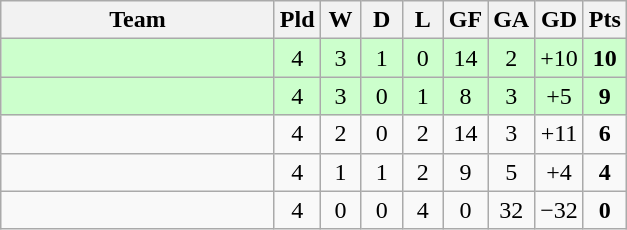<table class="wikitable" style="text-align: center;">
<tr>
<th width=175>Team</th>
<th width=20>Pld</th>
<th width=20>W</th>
<th width=20>D</th>
<th width=20>L</th>
<th width=20>GF</th>
<th width=20>GA</th>
<th width=20>GD</th>
<th width=20>Pts</th>
</tr>
<tr bgcolor=ccffcc>
<td style="text-align:left;"></td>
<td>4</td>
<td>3</td>
<td>1</td>
<td>0</td>
<td>14</td>
<td>2</td>
<td>+10</td>
<td><strong>10</strong></td>
</tr>
<tr bgcolor=ccffcc>
<td style="text-align:left;"></td>
<td>4</td>
<td>3</td>
<td>0</td>
<td>1</td>
<td>8</td>
<td>3</td>
<td>+5</td>
<td><strong>9</strong></td>
</tr>
<tr>
<td style="text-align:left;"></td>
<td>4</td>
<td>2</td>
<td>0</td>
<td>2</td>
<td>14</td>
<td>3</td>
<td>+11</td>
<td><strong>6</strong></td>
</tr>
<tr>
<td style="text-align:left;"></td>
<td>4</td>
<td>1</td>
<td>1</td>
<td>2</td>
<td>9</td>
<td>5</td>
<td>+4</td>
<td><strong>4</strong></td>
</tr>
<tr>
<td style="text-align:left;"></td>
<td>4</td>
<td>0</td>
<td>0</td>
<td>4</td>
<td>0</td>
<td>32</td>
<td>−32</td>
<td><strong>0</strong></td>
</tr>
</table>
